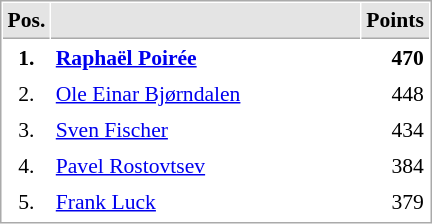<table cellspacing="1" cellpadding="3" style="border:1px solid #AAAAAA;font-size:90%">
<tr bgcolor="#E4E4E4">
<th style="border-bottom:1px solid #AAAAAA" width=10>Pos.</th>
<th style="border-bottom:1px solid #AAAAAA" width=200></th>
<th style="border-bottom:1px solid #AAAAAA" width=20>Points</th>
</tr>
<tr>
<td align="center"><strong>1.</strong></td>
<td> <strong><a href='#'>Raphaël Poirée</a></strong></td>
<td align="right"><strong>470</strong></td>
</tr>
<tr>
<td align="center">2.</td>
<td> <a href='#'>Ole Einar Bjørndalen</a></td>
<td align="right">448</td>
</tr>
<tr>
<td align="center">3.</td>
<td> <a href='#'>Sven Fischer</a></td>
<td align="right">434</td>
</tr>
<tr>
<td align="center">4.</td>
<td> <a href='#'>Pavel Rostovtsev</a></td>
<td align="right">384</td>
</tr>
<tr>
<td align="center">5.</td>
<td> <a href='#'>Frank Luck</a></td>
<td align="right">379</td>
</tr>
<tr>
</tr>
</table>
